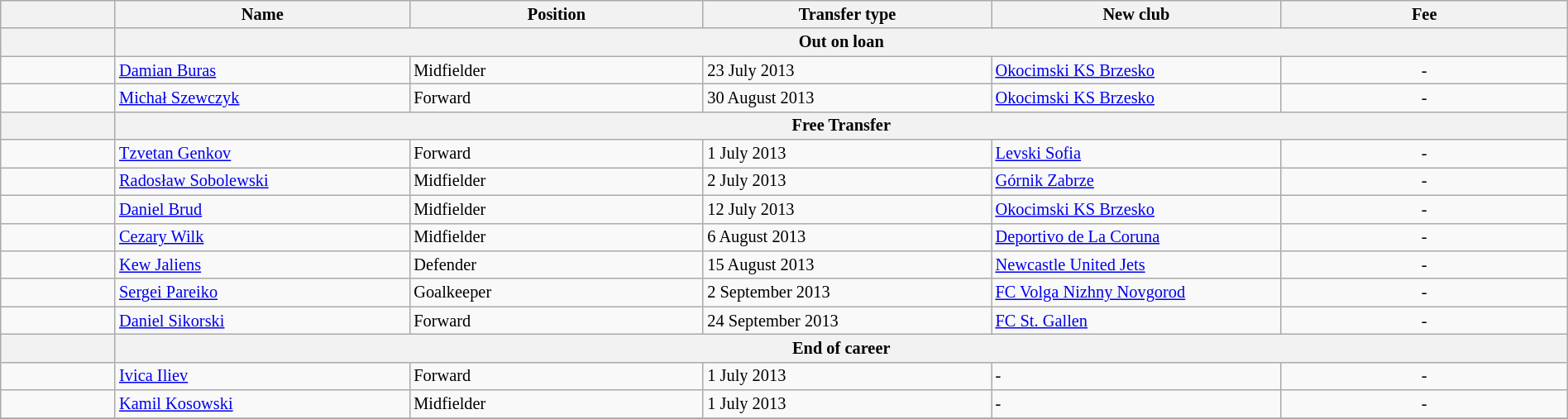<table class="wikitable" style="width:100%; font-size:85%;">
<tr>
<th width="2%"></th>
<th width="5%">Name</th>
<th width="5%">Position</th>
<th width="5%">Transfer type</th>
<th width="5%">New club</th>
<th width="5%">Fee</th>
</tr>
<tr>
<th></th>
<th colspan="5" align="center">Out on loan</th>
</tr>
<tr>
<td align=center></td>
<td align=left> <a href='#'>Damian Buras</a></td>
<td align=left>Midfielder</td>
<td align=left>23 July 2013</td>
<td align=left> <a href='#'>Okocimski KS Brzesko</a></td>
<td align=center>-</td>
</tr>
<tr>
<td align=center></td>
<td align=left> <a href='#'>Michał Szewczyk</a></td>
<td align=left>Forward</td>
<td align=left>30 August 2013</td>
<td align=left> <a href='#'>Okocimski KS Brzesko</a></td>
<td align=center>-</td>
</tr>
<tr>
<th></th>
<th colspan="5" align="center">Free Transfer</th>
</tr>
<tr>
<td align=center></td>
<td align=left> <a href='#'>Tzvetan Genkov</a></td>
<td align=left>Forward</td>
<td align=left>1 July 2013</td>
<td align=left> <a href='#'>Levski Sofia</a></td>
<td align=center>-</td>
</tr>
<tr>
<td align=center></td>
<td align=left> <a href='#'>Radosław Sobolewski</a></td>
<td align=left>Midfielder</td>
<td align=left>2 July 2013</td>
<td align=left> <a href='#'>Górnik Zabrze</a></td>
<td align=center>-</td>
</tr>
<tr>
<td align=center></td>
<td align=left> <a href='#'>Daniel Brud</a></td>
<td align=left>Midfielder</td>
<td align=left>12 July 2013</td>
<td align=left> <a href='#'>Okocimski KS Brzesko</a></td>
<td align=center>-</td>
</tr>
<tr>
<td align=center></td>
<td align=left> <a href='#'>Cezary Wilk</a></td>
<td align=left>Midfielder</td>
<td align=left>6 August 2013</td>
<td align=left> <a href='#'>Deportivo de La Coruna</a></td>
<td align=center>-</td>
</tr>
<tr>
<td align=center></td>
<td align=left> <a href='#'>Kew Jaliens</a></td>
<td align=left>Defender</td>
<td align=left>15 August 2013</td>
<td align=left> <a href='#'>Newcastle United Jets</a></td>
<td align=center>-</td>
</tr>
<tr>
<td align=center></td>
<td align=left> <a href='#'>Sergei Pareiko</a></td>
<td align=left>Goalkeeper</td>
<td align=left>2 September 2013</td>
<td align=left> <a href='#'>FC Volga Nizhny Novgorod</a></td>
<td align=center>-</td>
</tr>
<tr>
<td align=center></td>
<td align=left> <a href='#'>Daniel Sikorski</a></td>
<td align=left>Forward</td>
<td align=left>24 September 2013</td>
<td align=left> <a href='#'>FC St. Gallen</a></td>
<td align=center>-</td>
</tr>
<tr>
<th></th>
<th colspan="5" align="center">End of career</th>
</tr>
<tr>
<td align=center></td>
<td align=left> <a href='#'>Ivica Iliev</a></td>
<td align=left>Forward</td>
<td align=left>1 July 2013</td>
<td align=left>-</td>
<td align=center>-</td>
</tr>
<tr>
<td align=center></td>
<td align=left> <a href='#'>Kamil Kosowski</a></td>
<td align=left>Midfielder</td>
<td align=left>1 July 2013</td>
<td align=left>-</td>
<td align=center>-</td>
</tr>
<tr>
</tr>
</table>
